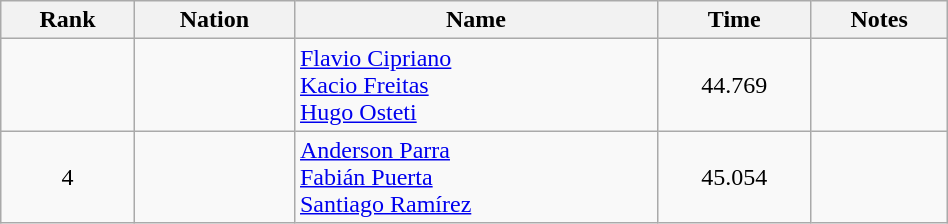<table class="wikitable sortable" style="text-align:center"  width=50%>
<tr>
<th>Rank</th>
<th>Nation</th>
<th>Name</th>
<th>Time</th>
<th>Notes</th>
</tr>
<tr>
<td></td>
<td align=left></td>
<td align=left><a href='#'>Flavio Cipriano</a><br><a href='#'>Kacio Freitas</a><br><a href='#'>Hugo Osteti</a></td>
<td>44.769</td>
<td></td>
</tr>
<tr>
<td>4</td>
<td align=left></td>
<td align=left><a href='#'>Anderson Parra</a><br><a href='#'>Fabián Puerta</a><br><a href='#'>Santiago Ramírez</a></td>
<td>45.054</td>
<td></td>
</tr>
</table>
